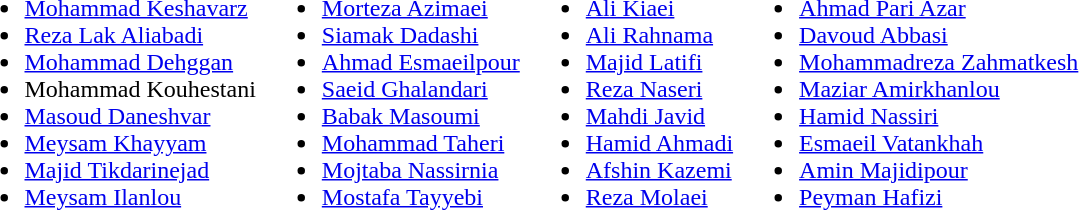<table>
<tr style="vertical-align: top;">
<td><br><ul><li> <a href='#'>Mohammad Keshavarz</a></li><li> <a href='#'>Reza Lak Aliabadi</a></li><li> <a href='#'>Mohammad Dehggan</a></li><li> Mohammad Kouhestani</li><li> <a href='#'>Masoud Daneshvar</a></li><li> <a href='#'>Meysam Khayyam</a></li><li> <a href='#'>Majid Tikdarinejad</a></li><li> <a href='#'>Meysam Ilanlou</a></li></ul></td>
<td><br><ul><li> <a href='#'>Morteza Azimaei</a></li><li> <a href='#'>Siamak Dadashi</a></li><li> <a href='#'>Ahmad Esmaeilpour</a></li><li> <a href='#'>Saeid Ghalandari</a></li><li> <a href='#'>Babak Masoumi</a></li><li> <a href='#'>Mohammad Taheri</a></li><li> <a href='#'>Mojtaba Nassirnia</a></li><li> <a href='#'>Mostafa Tayyebi</a></li></ul></td>
<td><br><ul><li> <a href='#'>Ali Kiaei</a></li><li> <a href='#'>Ali Rahnama</a></li><li> <a href='#'>Majid Latifi</a></li><li> <a href='#'>Reza Naseri</a></li><li> <a href='#'>Mahdi Javid</a></li><li> <a href='#'>Hamid Ahmadi</a></li><li> <a href='#'>Afshin Kazemi</a></li><li> <a href='#'>Reza Molaei</a></li></ul></td>
<td><br><ul><li> <a href='#'>Ahmad Pari Azar</a></li><li> <a href='#'>Davoud Abbasi</a></li><li> <a href='#'>Mohammadreza Zahmatkesh</a></li><li> <a href='#'>Maziar Amirkhanlou</a></li><li> <a href='#'>Hamid Nassiri</a></li><li> <a href='#'>Esmaeil Vatankhah</a></li><li> <a href='#'>Amin Majidipour</a></li><li> <a href='#'>Peyman Hafizi</a></li></ul></td>
</tr>
</table>
